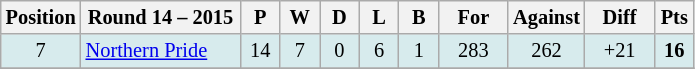<table class="wikitable" style="text-align:center; font-size:85%;">
<tr>
<th width=40 abbr="Position">Position</th>
<th width=100>Round 14 – 2015</th>
<th width=20 abbr="Played">P</th>
<th width=20 abbr="Won">W</th>
<th width=20 abbr="Drawn">D</th>
<th width=20 abbr="Lost">L</th>
<th width=20 abbr="Bye">B</th>
<th width=40 abbr="Points for">For</th>
<th width=40 abbr="Points against">Against</th>
<th width=40 abbr="Points difference">Diff</th>
<th width=20 abbr="Points">Pts</th>
</tr>
<tr style="background: #d7ebed;">
<td>7</td>
<td style="text-align:left;"> <a href='#'>Northern Pride</a></td>
<td>14</td>
<td>7</td>
<td>0</td>
<td>6</td>
<td>1</td>
<td>283</td>
<td>262</td>
<td>+21</td>
<td><strong>16</strong></td>
</tr>
<tr>
</tr>
</table>
